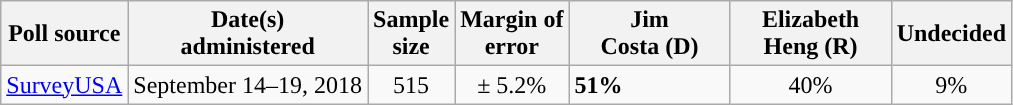<table class="wikitable">
<tr>
<th>Poll source</th>
<th>Date(s)<br>administered</th>
<th>Sample<br>size</th>
<th>Margin of<br>error</th>
<th style="width:100px;">Jim<br>Costa (D)</th>
<th style="width:100px;">Elizabeth<br>Heng (R)</th>
<th>Undecided</th>
</tr>
<tr>
<td><a href='#'>SurveyUSA</a></td>
<td style="text-align:center">September 14–19, 2018</td>
<td style="text-align:center">515</td>
<td style="text-align:center">± 5.2%</td>
<td style="background-color:"><strong>51%</strong></td>
<td style="text-align:center">40%</td>
<td style="text-align:center">9%</td>
</tr>
</table>
